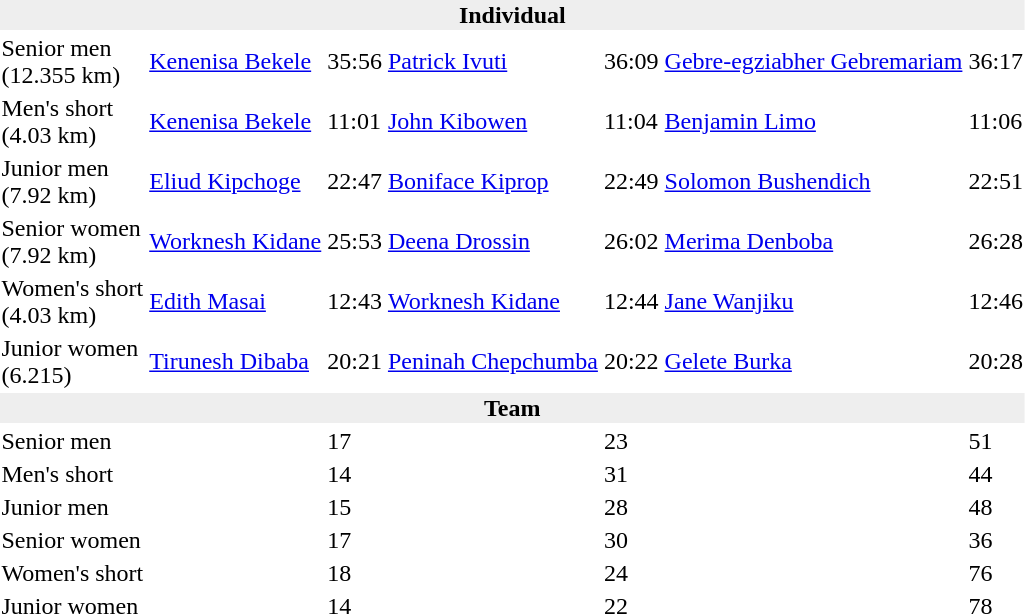<table>
<tr>
<td colspan=7 bgcolor=#eeeeee style=text-align:center;><strong>Individual</strong></td>
</tr>
<tr>
<td>Senior men<br>(12.355 km)</td>
<td><a href='#'>Kenenisa Bekele</a><br></td>
<td>35:56</td>
<td><a href='#'>Patrick Ivuti</a><br></td>
<td>36:09</td>
<td><a href='#'>Gebre-egziabher Gebremariam</a><br></td>
<td>36:17</td>
</tr>
<tr>
<td>Men's short<br>(4.03 km)</td>
<td><a href='#'>Kenenisa Bekele</a><br></td>
<td>11:01</td>
<td><a href='#'>John Kibowen</a><br></td>
<td>11:04</td>
<td><a href='#'>Benjamin Limo</a><br></td>
<td>11:06</td>
</tr>
<tr>
<td>Junior men<br>(7.92 km)</td>
<td><a href='#'>Eliud Kipchoge</a><br></td>
<td>22:47</td>
<td><a href='#'>Boniface Kiprop</a><br></td>
<td>22:49</td>
<td><a href='#'>Solomon Bushendich</a><br></td>
<td>22:51</td>
</tr>
<tr>
<td>Senior women<br>(7.92 km)</td>
<td><a href='#'>Worknesh Kidane</a><br></td>
<td>25:53</td>
<td><a href='#'>Deena Drossin</a><br></td>
<td>26:02</td>
<td><a href='#'>Merima Denboba</a><br></td>
<td>26:28</td>
</tr>
<tr>
<td>Women's short<br>(4.03 km)</td>
<td><a href='#'>Edith Masai</a><br></td>
<td>12:43</td>
<td><a href='#'>Worknesh Kidane</a><br></td>
<td>12:44</td>
<td><a href='#'>Jane Wanjiku</a><br></td>
<td>12:46</td>
</tr>
<tr>
<td>Junior women<br>(6.215)</td>
<td><a href='#'>Tirunesh Dibaba</a><br></td>
<td>20:21</td>
<td><a href='#'>Peninah Chepchumba</a><br></td>
<td>20:22</td>
<td><a href='#'>Gelete Burka</a><br></td>
<td>20:28</td>
</tr>
<tr>
<td colspan=7 bgcolor=#eeeeee style=text-align:center;><strong>Team</strong></td>
</tr>
<tr>
<td>Senior men</td>
<td></td>
<td>17</td>
<td></td>
<td>23</td>
<td></td>
<td>51</td>
</tr>
<tr>
<td>Men's short</td>
<td></td>
<td>14</td>
<td></td>
<td>31</td>
<td></td>
<td>44</td>
</tr>
<tr>
<td>Junior men</td>
<td></td>
<td>15</td>
<td></td>
<td>28</td>
<td></td>
<td>48</td>
</tr>
<tr>
<td>Senior women</td>
<td></td>
<td>17</td>
<td></td>
<td>30</td>
<td></td>
<td>36</td>
</tr>
<tr>
<td>Women's short</td>
<td></td>
<td>18</td>
<td></td>
<td>24</td>
<td></td>
<td>76</td>
</tr>
<tr>
<td>Junior women</td>
<td></td>
<td>14</td>
<td></td>
<td>22</td>
<td></td>
<td>78</td>
</tr>
</table>
